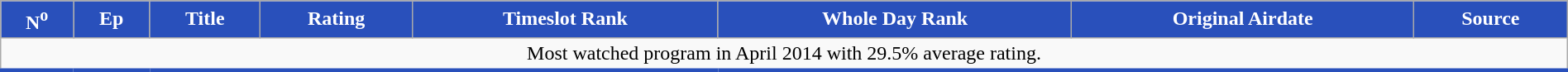<table class="wikitable plainrowheaders" style="width:100%; margin:auto;">
<tr>
<th style="background: #2950BB; color:#fff;"><strong>N<sup>o</sup></strong></th>
<th style="background: #2950BB; color:#fff;"><strong>Ep</strong></th>
<th style="background: #2950BB; color:#fff;"><strong>Title</strong></th>
<th style="background: #2950BB; color:#fff;"><strong>Rating</strong></th>
<th style="background: #2950BB; color:#fff;"><strong>Timeslot Rank</strong></th>
<th style="background: #2950BB; color:#fff;"><strong>Whole Day Rank</strong></th>
<th style="background: #2950BB; color:#fff;"><strong>Original Airdate</strong></th>
<th style="background: #2950BB; color:#fff;"><strong>Source</strong><br>


















</th>
</tr>
<tr>
<td colspan = "8" style="text-align: center; border-bottom: 3px solid #2950BB;">Most watched program in April 2014 with 29.5% average rating.</td>
</tr>
</table>
